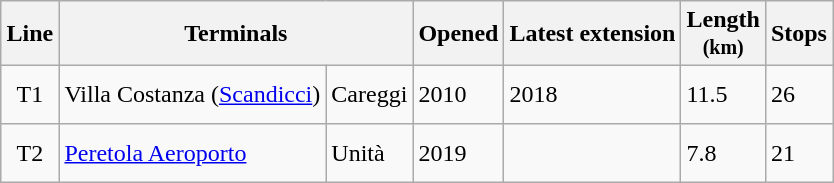<table class="wikitable">
<tr>
<th>Line</th>
<th colspan=2>Terminals</th>
<th>Opened</th>
<th>Latest extension</th>
<th>Length<br><small>(km)</small></th>
<th>Stops</th>
</tr>
<tr>
<td style="padding:10px"><span>T1</span></td>
<td>Villa Costanza (<a href='#'>Scandicci</a>)</td>
<td>Careggi</td>
<td>2010</td>
<td>2018</td>
<td>11.5</td>
<td>26</td>
</tr>
<tr>
<td style="padding:10px"><span>T2</span></td>
<td><a href='#'>Peretola Aeroporto</a></td>
<td>Unità</td>
<td>2019</td>
<td></td>
<td>7.8</td>
<td>21</td>
</tr>
</table>
